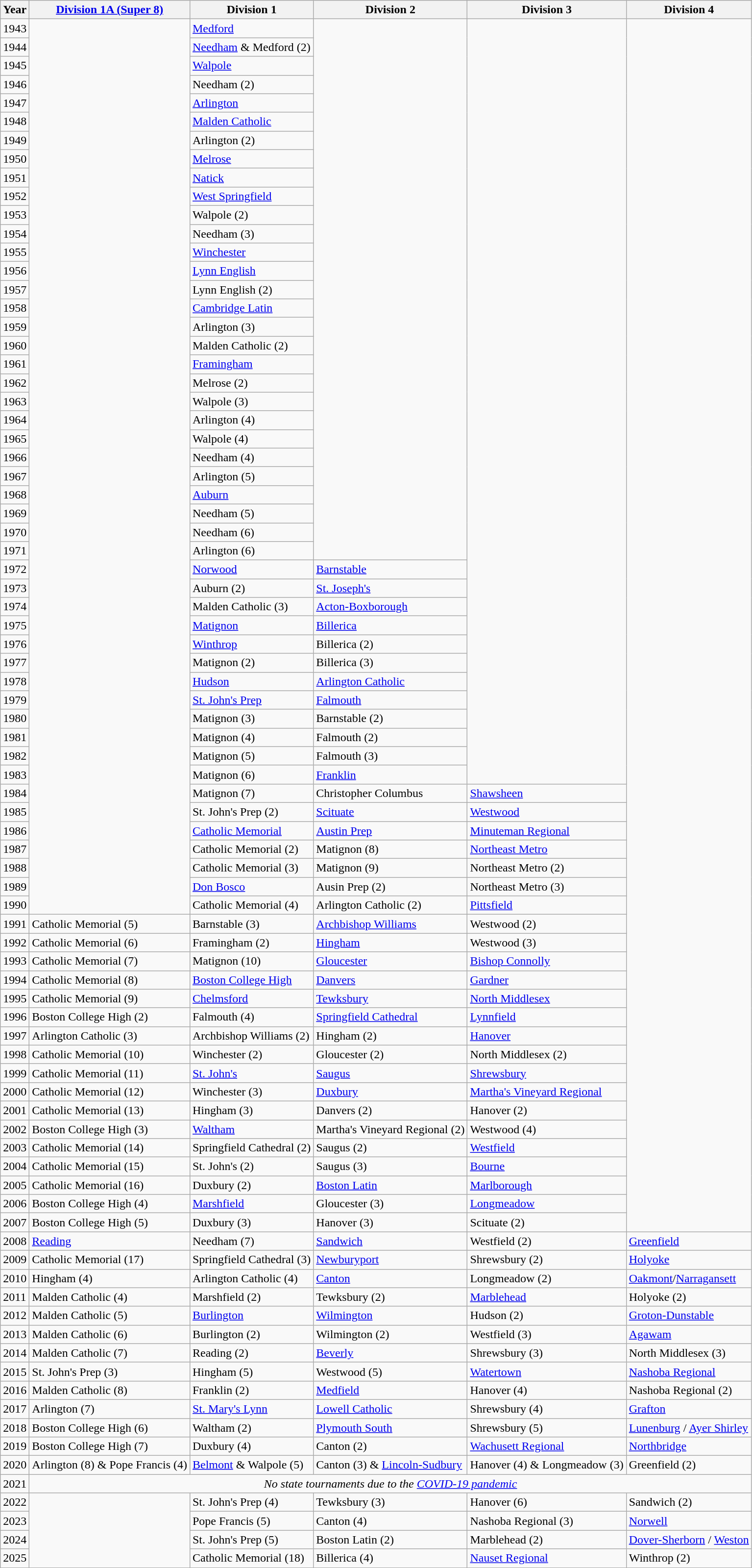<table class="wikitable">
<tr>
<th>Year</th>
<th><a href='#'>Division 1A (Super 8)</a></th>
<th>Division 1</th>
<th>Division 2</th>
<th>Division 3</th>
<th>Division 4</th>
</tr>
<tr>
<td>1943</td>
<td rowspan="48"> </td>
<td><a href='#'>Medford</a></td>
<td rowspan="29"> </td>
<td rowspan="41"> </td>
<td rowspan="65"> </td>
</tr>
<tr>
<td>1944</td>
<td><a href='#'>Needham</a> & Medford (2)</td>
</tr>
<tr>
<td>1945</td>
<td><a href='#'>Walpole</a></td>
</tr>
<tr>
<td>1946</td>
<td>Needham (2)</td>
</tr>
<tr>
<td>1947</td>
<td><a href='#'>Arlington</a></td>
</tr>
<tr>
<td>1948</td>
<td><a href='#'>Malden Catholic</a></td>
</tr>
<tr>
<td>1949</td>
<td>Arlington (2)</td>
</tr>
<tr>
<td>1950</td>
<td><a href='#'>Melrose</a></td>
</tr>
<tr>
<td>1951</td>
<td><a href='#'>Natick</a></td>
</tr>
<tr>
<td>1952</td>
<td><a href='#'>West Springfield</a></td>
</tr>
<tr>
<td>1953</td>
<td>Walpole (2)</td>
</tr>
<tr>
<td>1954</td>
<td>Needham (3)</td>
</tr>
<tr>
<td>1955</td>
<td><a href='#'>Winchester</a></td>
</tr>
<tr>
<td>1956</td>
<td><a href='#'>Lynn English</a></td>
</tr>
<tr>
<td>1957</td>
<td>Lynn English (2)</td>
</tr>
<tr>
<td>1958</td>
<td><a href='#'>Cambridge Latin</a></td>
</tr>
<tr>
<td>1959</td>
<td>Arlington (3)</td>
</tr>
<tr>
<td>1960</td>
<td>Malden Catholic (2)</td>
</tr>
<tr>
<td>1961</td>
<td><a href='#'>Framingham</a></td>
</tr>
<tr>
<td>1962</td>
<td>Melrose (2)</td>
</tr>
<tr>
<td>1963</td>
<td>Walpole (3)</td>
</tr>
<tr>
<td>1964</td>
<td>Arlington (4)</td>
</tr>
<tr>
<td>1965</td>
<td>Walpole (4)</td>
</tr>
<tr>
<td>1966</td>
<td>Needham (4)</td>
</tr>
<tr>
<td>1967</td>
<td>Arlington (5)</td>
</tr>
<tr>
<td>1968</td>
<td><a href='#'>Auburn</a></td>
</tr>
<tr>
<td>1969</td>
<td>Needham (5)</td>
</tr>
<tr>
<td>1970</td>
<td>Needham (6)</td>
</tr>
<tr>
<td>1971</td>
<td>Arlington (6)</td>
</tr>
<tr>
<td>1972</td>
<td><a href='#'>Norwood</a></td>
<td><a href='#'>Barnstable</a></td>
</tr>
<tr>
<td>1973</td>
<td>Auburn (2)</td>
<td><a href='#'>St. Joseph's</a></td>
</tr>
<tr>
<td>1974</td>
<td>Malden Catholic (3)</td>
<td><a href='#'>Acton-Boxborough</a></td>
</tr>
<tr>
<td>1975</td>
<td><a href='#'>Matignon</a></td>
<td><a href='#'>Billerica</a></td>
</tr>
<tr>
<td>1976</td>
<td><a href='#'>Winthrop</a></td>
<td>Billerica (2)</td>
</tr>
<tr>
<td>1977</td>
<td>Matignon (2)</td>
<td>Billerica (3)</td>
</tr>
<tr>
<td>1978</td>
<td><a href='#'>Hudson</a></td>
<td><a href='#'>Arlington Catholic</a></td>
</tr>
<tr>
<td>1979</td>
<td><a href='#'>St. John's Prep</a></td>
<td><a href='#'>Falmouth</a></td>
</tr>
<tr>
<td>1980</td>
<td>Matignon (3)</td>
<td>Barnstable (2)</td>
</tr>
<tr>
<td>1981</td>
<td>Matignon (4)</td>
<td>Falmouth (2)</td>
</tr>
<tr>
<td>1982</td>
<td>Matignon (5)</td>
<td>Falmouth (3)</td>
</tr>
<tr>
<td>1983</td>
<td>Matignon (6)</td>
<td><a href='#'>Franklin</a></td>
</tr>
<tr>
<td>1984</td>
<td>Matignon (7)</td>
<td Christopher Columbus High School (Boston)>Christopher Columbus</td>
<td><a href='#'>Shawsheen</a></td>
</tr>
<tr>
<td>1985</td>
<td>St. John's Prep (2)</td>
<td><a href='#'>Scituate</a></td>
<td><a href='#'>Westwood</a></td>
</tr>
<tr>
<td>1986</td>
<td><a href='#'>Catholic Memorial</a></td>
<td><a href='#'>Austin Prep</a></td>
<td><a href='#'>Minuteman Regional</a></td>
</tr>
<tr>
<td>1987</td>
<td>Catholic Memorial (2)</td>
<td>Matignon (8)</td>
<td><a href='#'>Northeast Metro</a></td>
</tr>
<tr>
<td>1988</td>
<td>Catholic Memorial (3)</td>
<td>Matignon (9)</td>
<td>Northeast Metro (2)</td>
</tr>
<tr>
<td>1989</td>
<td><a href='#'>Don Bosco</a></td>
<td>Ausin Prep (2)</td>
<td>Northeast Metro (3)</td>
</tr>
<tr>
<td>1990</td>
<td>Catholic Memorial (4)</td>
<td>Arlington Catholic (2)</td>
<td><a href='#'>Pittsfield</a></td>
</tr>
<tr>
<td>1991</td>
<td>Catholic Memorial (5)</td>
<td>Barnstable (3)</td>
<td><a href='#'>Archbishop Williams</a></td>
<td>Westwood (2)</td>
</tr>
<tr>
<td>1992</td>
<td>Catholic Memorial (6)</td>
<td>Framingham (2)</td>
<td><a href='#'>Hingham</a></td>
<td>Westwood (3)</td>
</tr>
<tr>
<td>1993</td>
<td>Catholic Memorial (7)</td>
<td>Matignon (10)</td>
<td><a href='#'>Gloucester</a></td>
<td><a href='#'>Bishop Connolly</a></td>
</tr>
<tr>
<td>1994</td>
<td>Catholic Memorial (8)</td>
<td><a href='#'>Boston College High</a></td>
<td><a href='#'>Danvers</a></td>
<td><a href='#'>Gardner</a></td>
</tr>
<tr>
<td>1995</td>
<td>Catholic Memorial (9)</td>
<td><a href='#'>Chelmsford</a></td>
<td><a href='#'>Tewksbury</a></td>
<td><a href='#'>North Middlesex</a></td>
</tr>
<tr>
<td>1996</td>
<td>Boston College High (2)</td>
<td>Falmouth (4)</td>
<td><a href='#'>Springfield Cathedral</a></td>
<td><a href='#'>Lynnfield</a></td>
</tr>
<tr>
<td>1997</td>
<td>Arlington Catholic (3)</td>
<td>Archbishop Williams (2)</td>
<td>Hingham (2)</td>
<td><a href='#'>Hanover</a></td>
</tr>
<tr>
<td>1998</td>
<td>Catholic Memorial (10)</td>
<td>Winchester (2)</td>
<td>Gloucester (2)</td>
<td>North Middlesex (2)</td>
</tr>
<tr>
<td>1999</td>
<td>Catholic Memorial (11)</td>
<td><a href='#'>St. John's</a></td>
<td><a href='#'>Saugus</a></td>
<td><a href='#'>Shrewsbury</a></td>
</tr>
<tr>
<td>2000</td>
<td>Catholic Memorial (12)</td>
<td>Winchester (3)</td>
<td><a href='#'>Duxbury</a></td>
<td><a href='#'>Martha's Vineyard Regional</a></td>
</tr>
<tr>
<td>2001</td>
<td>Catholic Memorial (13)</td>
<td>Hingham (3)</td>
<td>Danvers (2)</td>
<td>Hanover (2)</td>
</tr>
<tr>
<td>2002</td>
<td>Boston College High (3)</td>
<td><a href='#'>Waltham</a></td>
<td>Martha's Vineyard Regional (2)</td>
<td>Westwood (4)</td>
</tr>
<tr>
<td>2003</td>
<td>Catholic Memorial (14)</td>
<td>Springfield Cathedral (2)</td>
<td>Saugus (2)</td>
<td><a href='#'>Westfield</a></td>
</tr>
<tr>
<td>2004</td>
<td>Catholic Memorial (15)</td>
<td>St. John's (2)</td>
<td>Saugus (3)</td>
<td><a href='#'>Bourne</a></td>
</tr>
<tr>
<td>2005</td>
<td>Catholic Memorial (16)</td>
<td>Duxbury (2)</td>
<td><a href='#'>Boston Latin</a></td>
<td><a href='#'>Marlborough</a></td>
</tr>
<tr>
<td>2006</td>
<td>Boston College High (4)</td>
<td><a href='#'>Marshfield</a></td>
<td>Gloucester (3)</td>
<td><a href='#'>Longmeadow</a></td>
</tr>
<tr>
<td>2007</td>
<td>Boston College High (5)</td>
<td>Duxbury (3)</td>
<td>Hanover (3)</td>
<td>Scituate (2)</td>
</tr>
<tr>
<td>2008</td>
<td><a href='#'>Reading</a></td>
<td>Needham (7)</td>
<td><a href='#'>Sandwich</a></td>
<td>Westfield (2)</td>
<td><a href='#'>Greenfield</a></td>
</tr>
<tr>
<td>2009</td>
<td>Catholic Memorial (17)</td>
<td>Springfield Cathedral (3)</td>
<td><a href='#'>Newburyport</a></td>
<td>Shrewsbury (2)</td>
<td><a href='#'>Holyoke</a></td>
</tr>
<tr>
<td>2010</td>
<td>Hingham (4)</td>
<td>Arlington Catholic (4)</td>
<td><a href='#'>Canton</a></td>
<td>Longmeadow (2)</td>
<td><a href='#'>Oakmont</a>/<a href='#'>Narragansett</a></td>
</tr>
<tr>
<td>2011</td>
<td>Malden Catholic (4)</td>
<td>Marshfield (2)</td>
<td>Tewksbury (2)</td>
<td><a href='#'>Marblehead</a></td>
<td>Holyoke (2)</td>
</tr>
<tr>
<td>2012</td>
<td>Malden Catholic (5)</td>
<td><a href='#'>Burlington</a></td>
<td><a href='#'>Wilmington</a></td>
<td>Hudson (2)</td>
<td><a href='#'>Groton-Dunstable</a></td>
</tr>
<tr>
<td>2013</td>
<td>Malden Catholic (6)</td>
<td>Burlington (2)</td>
<td>Wilmington (2)</td>
<td>Westfield (3)</td>
<td><a href='#'>Agawam</a></td>
</tr>
<tr>
<td>2014</td>
<td>Malden Catholic (7)</td>
<td>Reading (2)</td>
<td><a href='#'>Beverly</a></td>
<td>Shrewsbury (3)</td>
<td>North Middlesex (3)</td>
</tr>
<tr>
<td>2015</td>
<td>St. John's Prep (3)</td>
<td>Hingham (5)</td>
<td>Westwood (5)</td>
<td><a href='#'>Watertown</a></td>
<td><a href='#'>Nashoba Regional</a></td>
</tr>
<tr>
<td>2016</td>
<td>Malden Catholic (8)</td>
<td>Franklin (2)</td>
<td><a href='#'>Medfield</a></td>
<td>Hanover (4)</td>
<td>Nashoba Regional (2)</td>
</tr>
<tr>
<td>2017</td>
<td>Arlington (7)</td>
<td><a href='#'>St. Mary's Lynn</a></td>
<td><a href='#'>Lowell Catholic</a></td>
<td>Shrewsbury (4)</td>
<td><a href='#'>Grafton</a></td>
</tr>
<tr>
<td>2018</td>
<td>Boston College High (6)</td>
<td>Waltham (2)</td>
<td><a href='#'>Plymouth South</a></td>
<td>Shrewsbury (5)</td>
<td><a href='#'>Lunenburg</a> / <a href='#'>Ayer Shirley</a></td>
</tr>
<tr>
<td>2019</td>
<td>Boston College High (7)</td>
<td>Duxbury (4)</td>
<td>Canton (2)</td>
<td><a href='#'>Wachusett Regional</a></td>
<td><a href='#'>Northbridge</a></td>
</tr>
<tr>
<td>2020</td>
<td>Arlington (8) & Pope Francis (4)</td>
<td><a href='#'>Belmont</a> & Walpole (5)</td>
<td>Canton (3) & <a href='#'>Lincoln-Sudbury</a></td>
<td>Hanover (4) & Longmeadow (3)</td>
<td>Greenfield (2)</td>
</tr>
<tr>
<td>2021</td>
<td colspan="5" align=center><em>No state tournaments due to the <a href='#'>COVID-19 pandemic</a></em></td>
</tr>
<tr>
<td>2022</td>
<td rowspan="4"> </td>
<td>St. John's Prep (4)</td>
<td>Tewksbury (3)</td>
<td>Hanover (6)</td>
<td>Sandwich (2)</td>
</tr>
<tr>
<td>2023</td>
<td>Pope Francis (5)</td>
<td>Canton (4)</td>
<td>Nashoba Regional (3)</td>
<td><a href='#'>Norwell</a></td>
</tr>
<tr>
<td>2024</td>
<td>St. John's Prep (5)</td>
<td>Boston Latin (2)</td>
<td>Marblehead (2)</td>
<td><a href='#'>Dover-Sherborn</a> / <a href='#'>Weston</a></td>
</tr>
<tr>
<td>2025</td>
<td>Catholic Memorial (18)</td>
<td>Billerica (4)</td>
<td><a href='#'>Nauset Regional</a></td>
<td>Winthrop (2)</td>
</tr>
</table>
